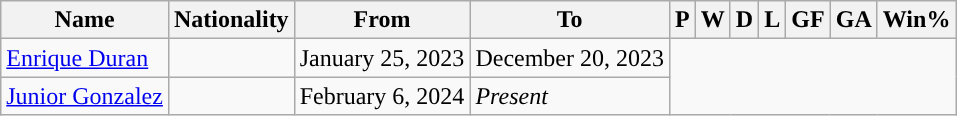<table class="wikitable plainrowheaders sortable" style="text-align:center">
<tr>
<th>Name</th>
<th>Nationality</th>
<th>From</th>
<th class="unsortable">To</th>
<th>P</th>
<th>W</th>
<th>D</th>
<th>L</th>
<th>GF</th>
<th>GA</th>
<th>Win%</th>
</tr>
<tr>
<td scope="row" style="text-align:left"><a href='#'>Enrique Duran</a></td>
<td align="left"></td>
<td align="left">January 25, 2023</td>
<td align="left">December 20, 2023<br></td>
</tr>
<tr>
<td scope="row" style="text-align:left"><a href='#'>Junior Gonzalez</a></td>
<td align="left"></td>
<td align="left">February 6, 2024</td>
<td align="left"><em>Present</em><br></td>
</tr>
</table>
